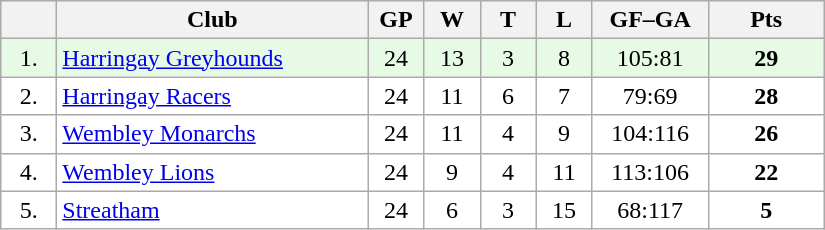<table class="wikitable">
<tr>
<th width="30"></th>
<th width="200">Club</th>
<th width="30">GP</th>
<th width="30">W</th>
<th width="30">T</th>
<th width="30">L</th>
<th width="70">GF–GA</th>
<th width="70">Pts</th>
</tr>
<tr bgcolor="#e6fae6" align="center">
<td>1.</td>
<td align="left"><a href='#'>Harringay Greyhounds</a></td>
<td>24</td>
<td>13</td>
<td>3</td>
<td>8</td>
<td>105:81</td>
<td><strong>29</strong></td>
</tr>
<tr bgcolor="#FFFFFF" align="center">
<td>2.</td>
<td align="left"><a href='#'>Harringay Racers</a></td>
<td>24</td>
<td>11</td>
<td>6</td>
<td>7</td>
<td>79:69</td>
<td><strong>28</strong></td>
</tr>
<tr bgcolor="#FFFFFF" align="center">
<td>3.</td>
<td align="left"><a href='#'>Wembley Monarchs</a></td>
<td>24</td>
<td>11</td>
<td>4</td>
<td>9</td>
<td>104:116</td>
<td><strong>26</strong></td>
</tr>
<tr bgcolor="#FFFFFF" align="center">
<td>4.</td>
<td align="left"><a href='#'>Wembley Lions</a></td>
<td>24</td>
<td>9</td>
<td>4</td>
<td>11</td>
<td>113:106</td>
<td><strong>22</strong></td>
</tr>
<tr bgcolor="#FFFFFF" align="center">
<td>5.</td>
<td align="left"><a href='#'>Streatham</a></td>
<td>24</td>
<td>6</td>
<td>3</td>
<td>15</td>
<td>68:117</td>
<td><strong>5</strong></td>
</tr>
</table>
